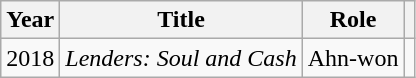<table class="wikitable plainrowheaders">
<tr>
<th scope="col">Year</th>
<th scope="col">Title</th>
<th scope="col">Role</th>
<th scope="col" class="unsortable"></th>
</tr>
<tr>
<td>2018</td>
<td><em>Lenders: Soul and Cash</em></td>
<td>Ahn-won</td>
<td></td>
</tr>
</table>
